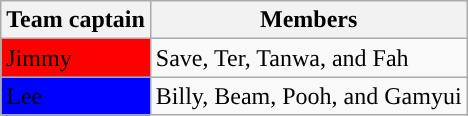<table class="wikitable">
<tr>
<th>Team captain</th>
<th>Members</th>
</tr>
<tr>
<td style="background:red"><span>Jimmy</span></td>
<td>Save, Ter, Tanwa, and Fah</td>
</tr>
<tr>
<td style="background:#0000FF"><span>Lee</span></td>
<td>Billy, Beam, Pooh, and Gamyui</td>
</tr>
</table>
